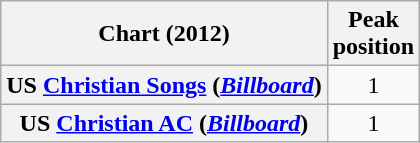<table class="wikitable sortable plainrowheaders" style="text-align:center">
<tr>
<th scope="col">Chart (2012)</th>
<th scope="col">Peak<br>position</th>
</tr>
<tr>
<th scope="row">US <a href='#'>Christian Songs</a> (<em><a href='#'>Billboard</a></em>)</th>
<td>1</td>
</tr>
<tr>
<th scope="row">US <a href='#'>Christian AC</a> (<em><a href='#'>Billboard</a></em>)</th>
<td>1</td>
</tr>
</table>
